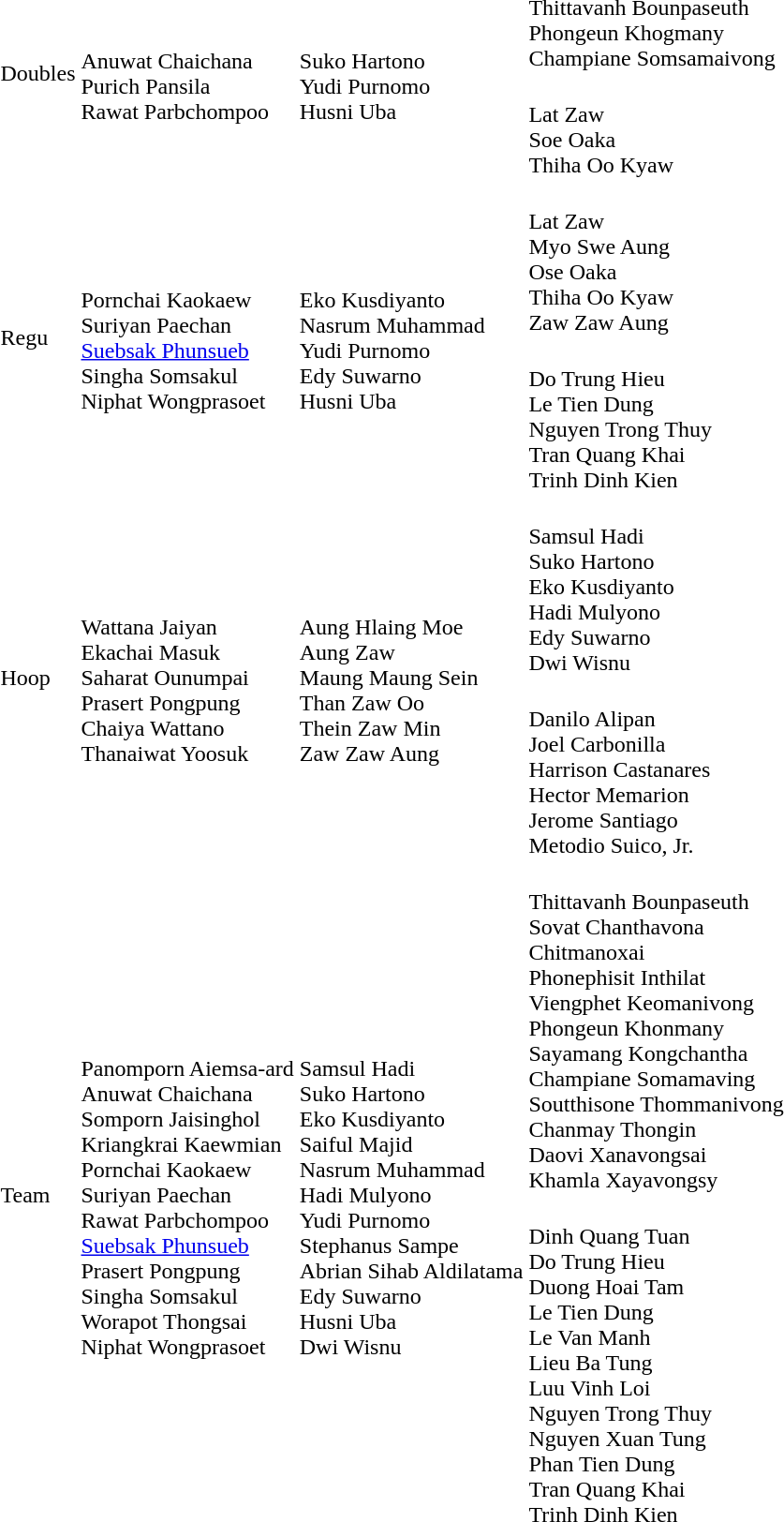<table>
<tr>
<td rowspan=2>Doubles</td>
<td rowspan=2><br>Anuwat Chaichana<br>Purich Pansila<br>Rawat Parbchompoo</td>
<td rowspan=2><br>Suko Hartono<br>Yudi Purnomo<br>Husni Uba</td>
<td><br>Thittavanh Bounpaseuth<br>Phongeun Khogmany<br>Champiane Somsamaivong</td>
</tr>
<tr>
<td><br>Lat Zaw<br>Soe Oaka<br>Thiha Oo Kyaw</td>
</tr>
<tr>
<td rowspan=2>Regu</td>
<td rowspan=2><br>Pornchai Kaokaew<br>Suriyan Paechan<br><a href='#'>Suebsak Phunsueb</a><br>Singha Somsakul<br>Niphat Wongprasoet</td>
<td rowspan=2><br>Eko Kusdiyanto<br>Nasrum Muhammad<br>Yudi Purnomo<br>Edy Suwarno<br>Husni Uba</td>
<td><br>Lat Zaw<br>Myo Swe Aung<br>Ose Oaka<br>Thiha Oo Kyaw<br>Zaw Zaw Aung</td>
</tr>
<tr>
<td><br>Do Trung Hieu<br>Le Tien Dung<br>Nguyen Trong Thuy<br>Tran Quang Khai<br>Trinh Dinh Kien</td>
</tr>
<tr>
<td rowspan=2>Hoop</td>
<td rowspan=2><br>Wattana Jaiyan<br>Ekachai Masuk<br>Saharat Ounumpai<br>Prasert Pongpung<br>Chaiya Wattano<br>Thanaiwat Yoosuk</td>
<td rowspan=2><br>Aung Hlaing Moe<br>Aung Zaw<br>Maung Maung Sein<br>Than Zaw Oo<br>Thein Zaw Min<br>Zaw Zaw Aung</td>
<td><br>Samsul Hadi<br>Suko Hartono<br>Eko Kusdiyanto<br>Hadi Mulyono<br>Edy Suwarno<br>Dwi Wisnu</td>
</tr>
<tr>
<td><br>Danilo Alipan<br>Joel Carbonilla<br>Harrison Castanares<br>Hector Memarion<br>Jerome Santiago<br>Metodio Suico, Jr.</td>
</tr>
<tr>
<td rowspan=2>Team</td>
<td nowrap=true rowspan=2><br>Panomporn Aiemsa-ard<br>Anuwat Chaichana<br>Somporn Jaisinghol<br>Kriangkrai Kaewmian<br>Pornchai Kaokaew<br>Suriyan Paechan<br>Rawat Parbchompoo<br><a href='#'>Suebsak Phunsueb</a><br>Prasert Pongpung<br>Singha Somsakul<br>Worapot Thongsai<br>Niphat Wongprasoet</td>
<td nowrap=true rowspan=2><br>Samsul Hadi<br>Suko Hartono<br>Eko Kusdiyanto<br>Saiful Majid<br>Nasrum Muhammad<br>Hadi Mulyono<br>Yudi Purnomo<br>Stephanus Sampe<br>Abrian Sihab Aldilatama<br>Edy Suwarno<br>Husni Uba<br>Dwi Wisnu</td>
<td nowrap=true><br>Thittavanh Bounpaseuth<br>Sovat Chanthavona<br>Chitmanoxai<br>Phonephisit Inthilat<br>Viengphet Keomanivong<br>Phongeun Khonmany<br>Sayamang Kongchantha<br>Champiane Somamaving<br>Soutthisone Thommanivong<br>Chanmay Thongin<br>Daovi Xanavongsai<br>Khamla Xayavongsy</td>
</tr>
<tr>
<td><br>Dinh Quang Tuan<br>Do Trung Hieu<br>Duong Hoai Tam<br>Le Tien Dung<br>Le Van Manh<br>Lieu Ba Tung<br>Luu Vinh Loi<br>Nguyen Trong Thuy<br>Nguyen Xuan Tung<br>Phan Tien Dung<br>Tran Quang Khai<br>Trinh Dinh Kien</td>
</tr>
</table>
